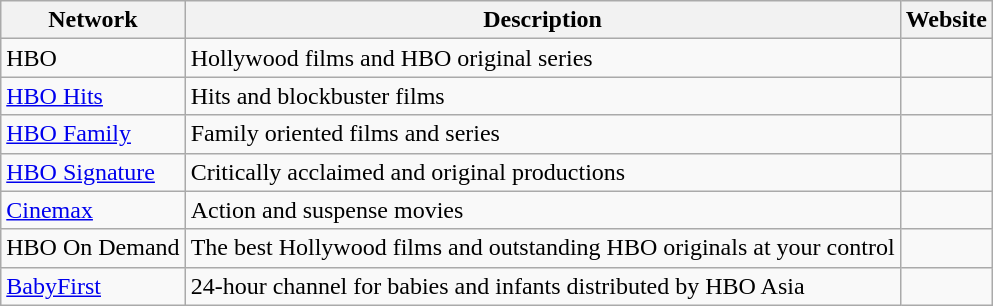<table class="wikitable">
<tr>
<th bgcolor="gray">Network</th>
<th bgcolor="gray">Description</th>
<th bgcolor="gray">Website</th>
</tr>
<tr>
<td>HBO</td>
<td>Hollywood films and HBO original series</td>
<td></td>
</tr>
<tr>
<td><a href='#'>HBO Hits</a></td>
<td>Hits and blockbuster films</td>
<td></td>
</tr>
<tr>
<td><a href='#'>HBO Family</a></td>
<td>Family oriented films and series</td>
<td></td>
</tr>
<tr>
<td><a href='#'>HBO Signature</a></td>
<td>Critically acclaimed and original productions</td>
<td></td>
</tr>
<tr>
<td><a href='#'>Cinemax</a></td>
<td>Action and suspense movies</td>
<td></td>
</tr>
<tr>
<td>HBO On Demand</td>
<td>The best Hollywood films and outstanding HBO originals at your control</td>
<td></td>
</tr>
<tr>
<td><a href='#'>BabyFirst</a></td>
<td>24-hour channel for babies and infants distributed by HBO Asia</td>
<td></td>
</tr>
</table>
